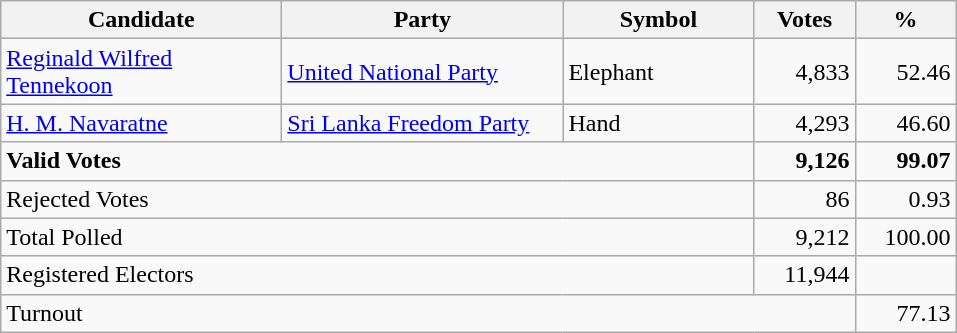<table class="wikitable" border="1" style="text-align:right;">
<tr>
<th align=left width="180">Candidate</th>
<th align=left width="180">Party</th>
<th align=left width="120">Symbol</th>
<th align=left width="60">Votes</th>
<th align=left width="60">%</th>
</tr>
<tr>
<td align=left><a href='#'>Reginald Wilfred Tennekoon</a></td>
<td align=left><a href='#'>United National Party</a></td>
<td align=left>Elephant</td>
<td align=right>4,833</td>
<td align=right>52.46</td>
</tr>
<tr>
<td align=left><a href='#'>H. M. Navaratne</a></td>
<td align=left><a href='#'>Sri Lanka Freedom Party</a></td>
<td align=left>Hand</td>
<td align=right>4,293</td>
<td align=right>46.60</td>
</tr>
<tr>
<td align=left colspan=3><strong>Valid Votes</strong></td>
<td align=right><strong>9,126</strong></td>
<td align=right><strong>99.07</strong></td>
</tr>
<tr>
<td align=left colspan=3>Rejected Votes</td>
<td align=right>86</td>
<td align=right>0.93</td>
</tr>
<tr>
<td align=left colspan=3>Total Polled</td>
<td align=right>9,212</td>
<td align=right>100.00</td>
</tr>
<tr>
<td align=left colspan=3>Registered Electors</td>
<td align=right>11,944</td>
<td></td>
</tr>
<tr>
<td align=left colspan=4>Turnout</td>
<td align=right>77.13</td>
</tr>
</table>
